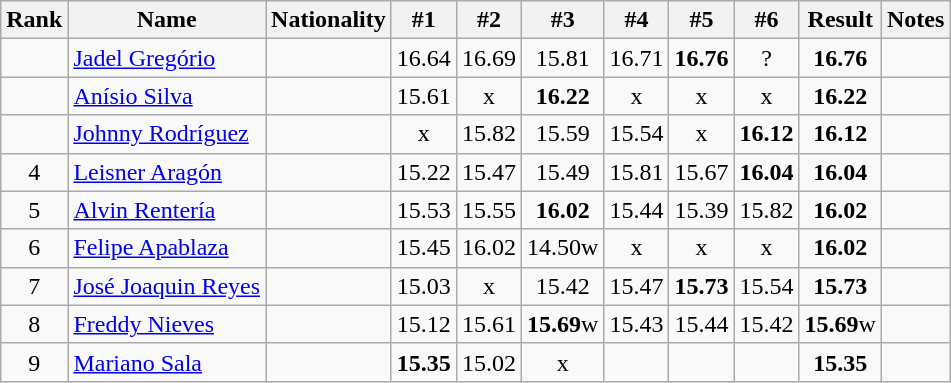<table class="wikitable sortable" style="text-align:center">
<tr>
<th>Rank</th>
<th>Name</th>
<th>Nationality</th>
<th>#1</th>
<th>#2</th>
<th>#3</th>
<th>#4</th>
<th>#5</th>
<th>#6</th>
<th>Result</th>
<th>Notes</th>
</tr>
<tr>
<td></td>
<td align=left><a href='#'>Jadel Gregório</a></td>
<td align=left></td>
<td>16.64</td>
<td>16.69</td>
<td>15.81</td>
<td>16.71</td>
<td><strong>16.76</strong></td>
<td>?</td>
<td><strong>16.76</strong></td>
<td></td>
</tr>
<tr>
<td></td>
<td align=left><a href='#'>Anísio Silva</a></td>
<td align=left></td>
<td>15.61</td>
<td>x</td>
<td><strong>16.22</strong></td>
<td>x</td>
<td>x</td>
<td>x</td>
<td><strong>16.22</strong></td>
<td></td>
</tr>
<tr>
<td></td>
<td align=left><a href='#'>Johnny Rodríguez</a></td>
<td align=left></td>
<td>x</td>
<td>15.82</td>
<td>15.59</td>
<td>15.54</td>
<td>x</td>
<td><strong>16.12</strong></td>
<td><strong>16.12</strong></td>
<td></td>
</tr>
<tr>
<td>4</td>
<td align=left><a href='#'>Leisner Aragón</a></td>
<td align=left></td>
<td>15.22</td>
<td>15.47</td>
<td>15.49</td>
<td>15.81</td>
<td>15.67</td>
<td><strong>16.04</strong></td>
<td><strong>16.04</strong></td>
<td></td>
</tr>
<tr>
<td>5</td>
<td align=left><a href='#'>Alvin Rentería</a></td>
<td align=left></td>
<td>15.53</td>
<td>15.55</td>
<td><strong>16.02</strong></td>
<td>15.44</td>
<td>15.39</td>
<td>15.82</td>
<td><strong>16.02</strong></td>
<td></td>
</tr>
<tr>
<td>6</td>
<td align=left><a href='#'>Felipe Apablaza</a></td>
<td align=left></td>
<td>15.45</td>
<td>16.02</td>
<td>14.50w</td>
<td>x</td>
<td>x</td>
<td>x</td>
<td><strong>16.02</strong></td>
<td></td>
</tr>
<tr>
<td>7</td>
<td align=left><a href='#'>José Joaquin Reyes</a></td>
<td align=left></td>
<td>15.03</td>
<td>x</td>
<td>15.42</td>
<td>15.47</td>
<td><strong>15.73</strong></td>
<td>15.54</td>
<td><strong>15.73</strong></td>
<td></td>
</tr>
<tr>
<td>8</td>
<td align=left><a href='#'>Freddy Nieves</a></td>
<td align=left></td>
<td>15.12</td>
<td>15.61</td>
<td><strong>15.69</strong>w</td>
<td>15.43</td>
<td>15.44</td>
<td>15.42</td>
<td><strong>15.69</strong>w</td>
<td></td>
</tr>
<tr>
<td>9</td>
<td align=left><a href='#'>Mariano Sala</a></td>
<td align=left></td>
<td><strong>15.35</strong></td>
<td>15.02</td>
<td>x</td>
<td></td>
<td></td>
<td></td>
<td><strong>15.35</strong></td>
<td></td>
</tr>
</table>
